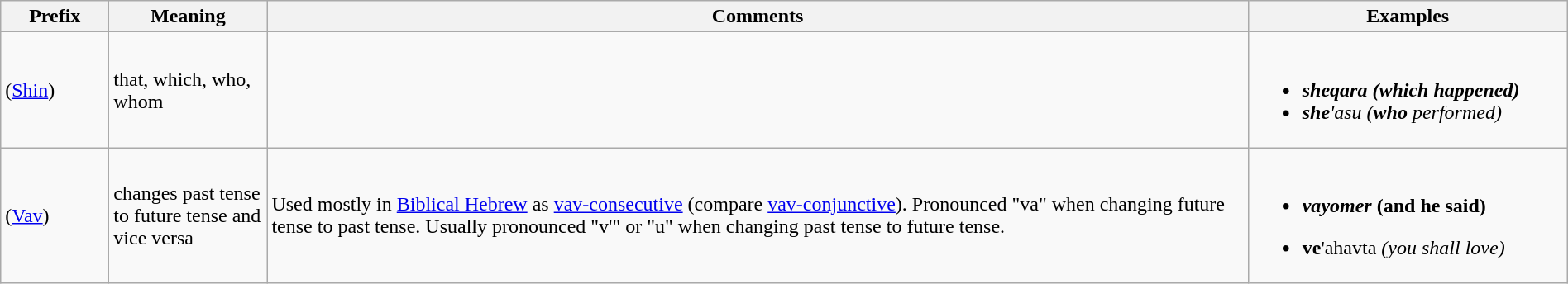<table class="wikitable" style="width:100%;">
<tr>
<th width="80">Prefix</th>
<th width="120">Meaning</th>
<th>Comments</th>
<th width="250">Examples</th>
</tr>
<tr>
<td> (<a href='#'>Shin</a>)</td>
<td>that, which, who, whom</td>
<td></td>
<td><br><ul><li> <strong><em>she<strong>qara<em> (</strong>which<strong> happened)</li><li> </em></strong>she</strong>'asu  (<strong>who</strong> performed)</li></ul></td>
</tr>
<tr>
<td> (<a href='#'>Vav</a>)</td>
<td>changes past tense to future tense and vice versa</td>
<td>Used mostly in <a href='#'>Biblical Hebrew</a> as <a href='#'>vav-consecutive</a> (compare <a href='#'>vav-conjunctive</a>). Pronounced "va" when changing future tense to past tense. Usually pronounced "v'" or "u" when changing past tense to future tense.</td>
<td><br><ul><li> <strong><em>va<strong>yomer</em>  (and he said)</li></ul><ul><li> </em></strong>ve</strong>'ahavta<em>  (you shall love)</li></ul></td>
</tr>
</table>
